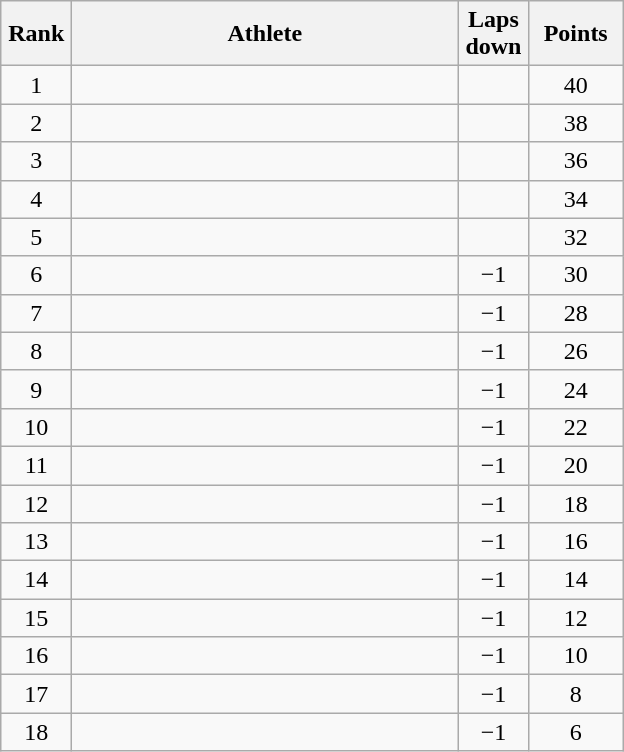<table class=wikitable style="text-align:center">
<tr>
<th width=40>Rank</th>
<th width=250>Athlete</th>
<th width=40>Laps down</th>
<th width=55>Points</th>
</tr>
<tr>
<td>1</td>
<td align=left></td>
<td></td>
<td>40</td>
</tr>
<tr>
<td>2</td>
<td align=left></td>
<td></td>
<td>38</td>
</tr>
<tr>
<td>3</td>
<td align=left></td>
<td></td>
<td>36</td>
</tr>
<tr>
<td>4</td>
<td align=left></td>
<td></td>
<td>34</td>
</tr>
<tr>
<td>5</td>
<td align=left></td>
<td></td>
<td>32</td>
</tr>
<tr>
<td>6</td>
<td align=left></td>
<td>−1</td>
<td>30</td>
</tr>
<tr>
<td>7</td>
<td align=left></td>
<td>−1</td>
<td>28</td>
</tr>
<tr>
<td>8</td>
<td align=left></td>
<td>−1</td>
<td>26</td>
</tr>
<tr>
<td>9</td>
<td align=left></td>
<td>−1</td>
<td>24</td>
</tr>
<tr>
<td>10</td>
<td align=left></td>
<td>−1</td>
<td>22</td>
</tr>
<tr>
<td>11</td>
<td align=left></td>
<td>−1</td>
<td>20</td>
</tr>
<tr>
<td>12</td>
<td align=left></td>
<td>−1</td>
<td>18</td>
</tr>
<tr>
<td>13</td>
<td align=left></td>
<td>−1</td>
<td>16</td>
</tr>
<tr>
<td>14</td>
<td align=left></td>
<td>−1</td>
<td>14</td>
</tr>
<tr>
<td>15</td>
<td align=left></td>
<td>−1</td>
<td>12</td>
</tr>
<tr>
<td>16</td>
<td align=left></td>
<td>−1</td>
<td>10</td>
</tr>
<tr>
<td>17</td>
<td align=left></td>
<td>−1</td>
<td>8</td>
</tr>
<tr>
<td>18</td>
<td align=left></td>
<td>−1</td>
<td>6</td>
</tr>
</table>
